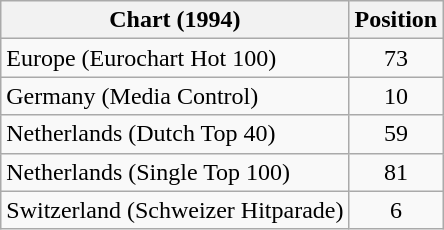<table class="wikitable sortable">
<tr>
<th>Chart (1994)</th>
<th>Position</th>
</tr>
<tr>
<td>Europe (Eurochart Hot 100)</td>
<td align="center">73</td>
</tr>
<tr>
<td>Germany (Media Control)</td>
<td align="center">10</td>
</tr>
<tr>
<td>Netherlands (Dutch Top 40)</td>
<td align="center">59</td>
</tr>
<tr>
<td>Netherlands (Single Top 100)</td>
<td align="center">81</td>
</tr>
<tr>
<td>Switzerland (Schweizer Hitparade)</td>
<td align="center">6</td>
</tr>
</table>
